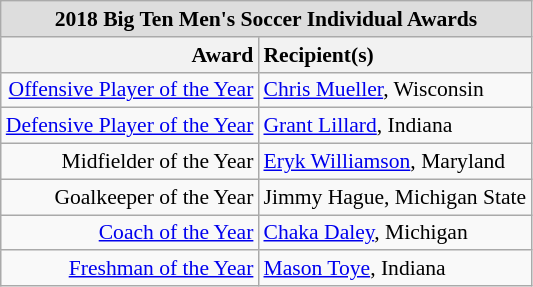<table class="wikitable" style="white-space:nowrap; font-size:90%;">
<tr>
<td colspan="7" style="text-align:center; background:#ddd;"><strong>2018 Big Ten Men's Soccer Individual Awards</strong></td>
</tr>
<tr>
<th style="text-align:right;">Award</th>
<th style="text-align:left;">Recipient(s)</th>
</tr>
<tr>
<td style="text-align:right;"><a href='#'>Offensive Player of the Year</a></td>
<td style="text-align:left;"><a href='#'>Chris Mueller</a>, Wisconsin</td>
</tr>
<tr>
<td style="text-align:right;"><a href='#'>Defensive Player of the Year</a></td>
<td style="text-align:left;"><a href='#'>Grant Lillard</a>, Indiana</td>
</tr>
<tr>
<td style="text-align:right;">Midfielder of the Year</td>
<td style="text-align:left;"><a href='#'>Eryk Williamson</a>, Maryland</td>
</tr>
<tr>
<td style="text-align:right;">Goalkeeper of the Year</td>
<td style="text-align:left;">Jimmy Hague, Michigan State</td>
</tr>
<tr>
<td style="text-align:right;"><a href='#'>Coach of the Year</a></td>
<td style="text-align:left;"><a href='#'>Chaka Daley</a>, Michigan</td>
</tr>
<tr>
<td style="text-align:right;"><a href='#'>Freshman of the Year</a></td>
<td style="text-align:left;"><a href='#'>Mason Toye</a>, Indiana</td>
</tr>
</table>
